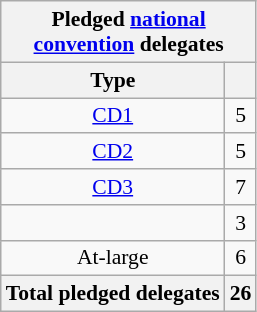<table class="wikitable sortable" style="font-size:90%;text-align:center;float:none;padding:5px;">
<tr>
<th colspan="2">Pledged <a href='#'>national<br>convention</a> delegates</th>
</tr>
<tr>
<th>Type</th>
<th></th>
</tr>
<tr>
<td><a href='#'>CD1</a></td>
<td>5</td>
</tr>
<tr>
<td><a href='#'>CD2</a></td>
<td>5</td>
</tr>
<tr>
<td><a href='#'>CD3</a></td>
<td>7</td>
</tr>
<tr>
<td></td>
<td>3</td>
</tr>
<tr>
<td>At-large</td>
<td>6</td>
</tr>
<tr>
<th>Total pledged delegates</th>
<th>26</th>
</tr>
</table>
